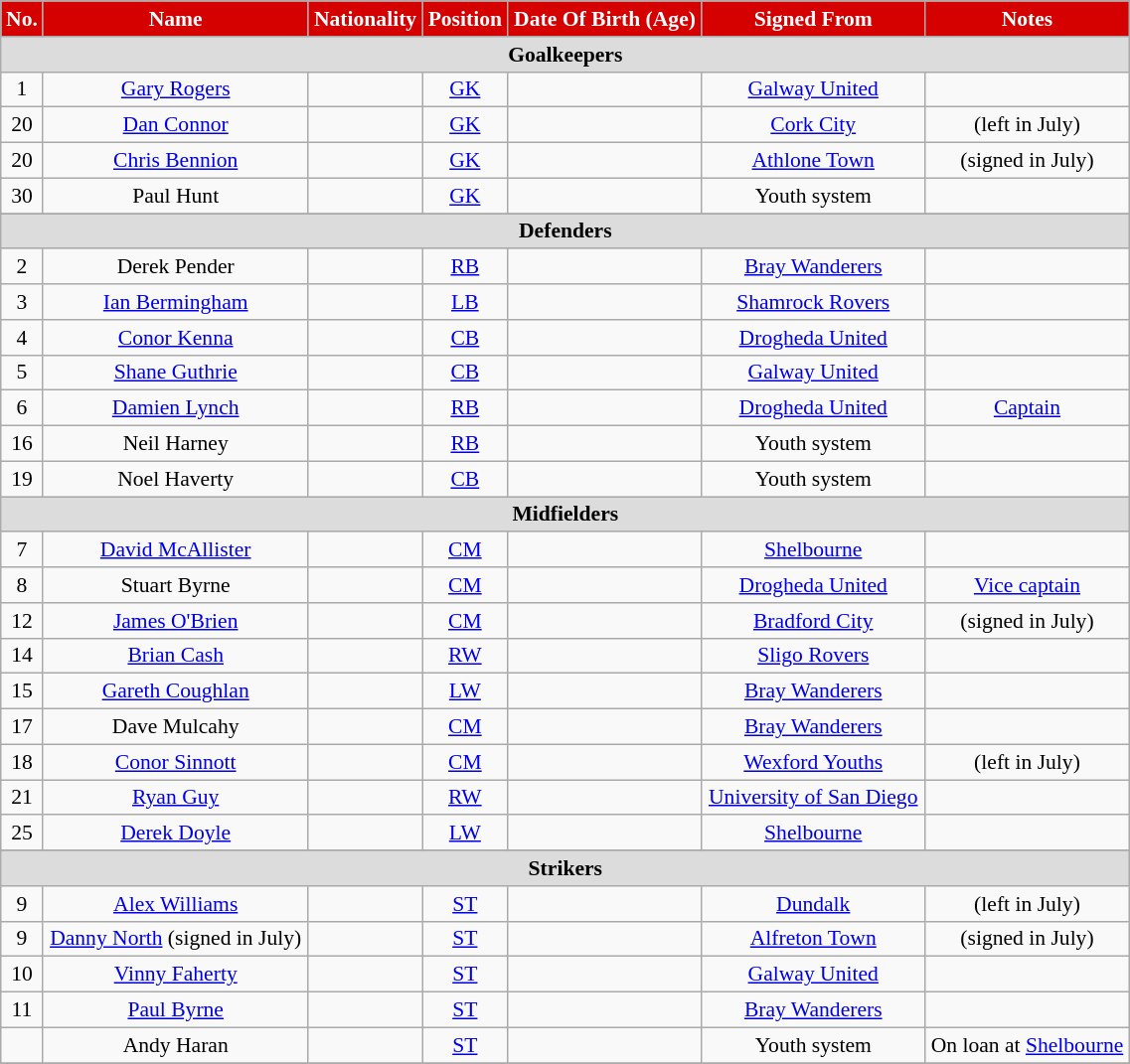<table class="wikitable" style="text-align: center; font-size:90%" width=60%>
<tr>
<th style="background: #d50000; color:white" align=right>No.</th>
<th style="background: #d50000; color:white" align=right>Name</th>
<th style="background: #d50000; color:white" align=right>Nationality</th>
<th style="background: #d50000; color:white" align=right>Position</th>
<th style="background: #d50000; color:white" align=right>Date Of Birth (Age)</th>
<th style="background: #d50000; color:white" align=right>Signed From</th>
<th style="background: #d50000; color:white" align=right>Notes</th>
</tr>
<tr>
<th colspan=7 style="background: #DCDCDC" align=right>Goalkeepers</th>
</tr>
<tr>
<td>1</td>
<td><a href='#'>Gary Rogers</a></td>
<td></td>
<td><a href='#'>GK</a></td>
<td></td>
<td><a href='#'>Galway United</a></td>
<td></td>
</tr>
<tr>
<td>20</td>
<td><a href='#'>Dan Connor</a></td>
<td></td>
<td><a href='#'>GK</a></td>
<td></td>
<td><a href='#'>Cork City</a></td>
<td>(left in July)</td>
</tr>
<tr>
<td>20</td>
<td><a href='#'>Chris Bennion</a></td>
<td></td>
<td><a href='#'>GK</a></td>
<td></td>
<td><a href='#'>Athlone Town</a></td>
<td>(signed in July)</td>
</tr>
<tr>
<td>30</td>
<td>Paul Hunt</td>
<td></td>
<td><a href='#'>GK</a></td>
<td></td>
<td>Youth system</td>
<td></td>
</tr>
<tr>
</tr>
<tr>
</tr>
<tr>
<th colspan=7 style="background: #DCDCDC" align=right>Defenders</th>
</tr>
<tr>
<td>2</td>
<td>Derek Pender</td>
<td></td>
<td><a href='#'>RB</a></td>
<td></td>
<td><a href='#'>Bray Wanderers</a></td>
<td></td>
</tr>
<tr>
<td>3</td>
<td><a href='#'>Ian Bermingham</a></td>
<td></td>
<td><a href='#'>LB</a></td>
<td></td>
<td><a href='#'>Shamrock Rovers</a></td>
<td></td>
</tr>
<tr>
<td>4</td>
<td><a href='#'>Conor Kenna</a></td>
<td></td>
<td><a href='#'>CB</a></td>
<td></td>
<td><a href='#'>Drogheda United</a></td>
<td></td>
</tr>
<tr>
<td>5</td>
<td><a href='#'>Shane Guthrie</a></td>
<td></td>
<td><a href='#'>CB</a></td>
<td></td>
<td><a href='#'>Galway United</a></td>
<td></td>
</tr>
<tr>
<td>6</td>
<td><a href='#'>Damien Lynch</a></td>
<td></td>
<td><a href='#'>RB</a></td>
<td></td>
<td><a href='#'>Drogheda United</a></td>
<td><a href='#'>Captain</a></td>
</tr>
<tr>
<td>16</td>
<td>Neil Harney</td>
<td></td>
<td><a href='#'>RB</a></td>
<td></td>
<td>Youth system</td>
<td></td>
</tr>
<tr>
<td>19</td>
<td>Noel Haverty</td>
<td></td>
<td><a href='#'>CB</a></td>
<td></td>
<td>Youth system</td>
<td></td>
</tr>
<tr>
<th colspan=7 style="background: #DCDCDC" align=right>Midfielders</th>
</tr>
<tr>
<td>7</td>
<td><a href='#'>David McAllister</a></td>
<td></td>
<td><a href='#'>CM</a></td>
<td></td>
<td><a href='#'>Shelbourne</a></td>
<td></td>
</tr>
<tr>
<td>8</td>
<td>Stuart Byrne</td>
<td></td>
<td><a href='#'>CM</a></td>
<td></td>
<td><a href='#'>Drogheda United</a></td>
<td><a href='#'>Vice captain</a></td>
</tr>
<tr>
<td>12</td>
<td><a href='#'>James O'Brien</a></td>
<td></td>
<td><a href='#'>CM</a></td>
<td></td>
<td><a href='#'>Bradford City</a></td>
<td>(signed in July)</td>
</tr>
<tr>
<td>14</td>
<td><a href='#'>Brian Cash</a></td>
<td></td>
<td><a href='#'>RW</a></td>
<td></td>
<td><a href='#'>Sligo Rovers</a></td>
<td></td>
</tr>
<tr>
<td>15</td>
<td><a href='#'>Gareth Coughlan</a></td>
<td></td>
<td><a href='#'>LW</a></td>
<td></td>
<td><a href='#'>Bray Wanderers</a></td>
<td></td>
</tr>
<tr>
<td>17</td>
<td>Dave Mulcahy</td>
<td></td>
<td><a href='#'>CM</a></td>
<td></td>
<td><a href='#'>Bray Wanderers</a></td>
<td></td>
</tr>
<tr>
<td>18</td>
<td><a href='#'>Conor Sinnott</a></td>
<td></td>
<td><a href='#'>CM</a></td>
<td></td>
<td><a href='#'>Wexford Youths</a></td>
<td>(left in July)</td>
</tr>
<tr>
<td>21</td>
<td><a href='#'>Ryan Guy</a></td>
<td></td>
<td><a href='#'>RW</a></td>
<td></td>
<td><a href='#'>University of San Diego</a></td>
<td></td>
</tr>
<tr>
<td>25</td>
<td><a href='#'>Derek Doyle</a></td>
<td></td>
<td><a href='#'>LW</a></td>
<td></td>
<td><a href='#'>Shelbourne</a></td>
<td></td>
</tr>
<tr>
</tr>
<tr>
</tr>
<tr>
<th colspan=7 style="background: #DCDCDC" align=right>Strikers</th>
</tr>
<tr>
<td>9</td>
<td><a href='#'>Alex Williams</a></td>
<td></td>
<td><a href='#'>ST</a></td>
<td></td>
<td><a href='#'>Dundalk</a></td>
<td>(left in July)</td>
</tr>
<tr>
<td>9</td>
<td><a href='#'>Danny North</a> (signed in July)</td>
<td></td>
<td><a href='#'>ST</a></td>
<td></td>
<td><a href='#'>Alfreton Town</a></td>
<td>(signed in July)</td>
</tr>
<tr>
<td>10</td>
<td><a href='#'>Vinny Faherty</a></td>
<td></td>
<td><a href='#'>ST</a></td>
<td></td>
<td><a href='#'>Galway United</a></td>
<td></td>
</tr>
<tr>
<td>11</td>
<td><a href='#'>Paul Byrne</a></td>
<td></td>
<td><a href='#'>ST</a></td>
<td></td>
<td><a href='#'>Bray Wanderers</a></td>
<td></td>
</tr>
<tr>
<td></td>
<td>Andy Haran</td>
<td></td>
<td><a href='#'>ST</a></td>
<td></td>
<td>Youth system</td>
<td>On loan at <a href='#'>Shelbourne</a></td>
</tr>
<tr>
</tr>
</table>
